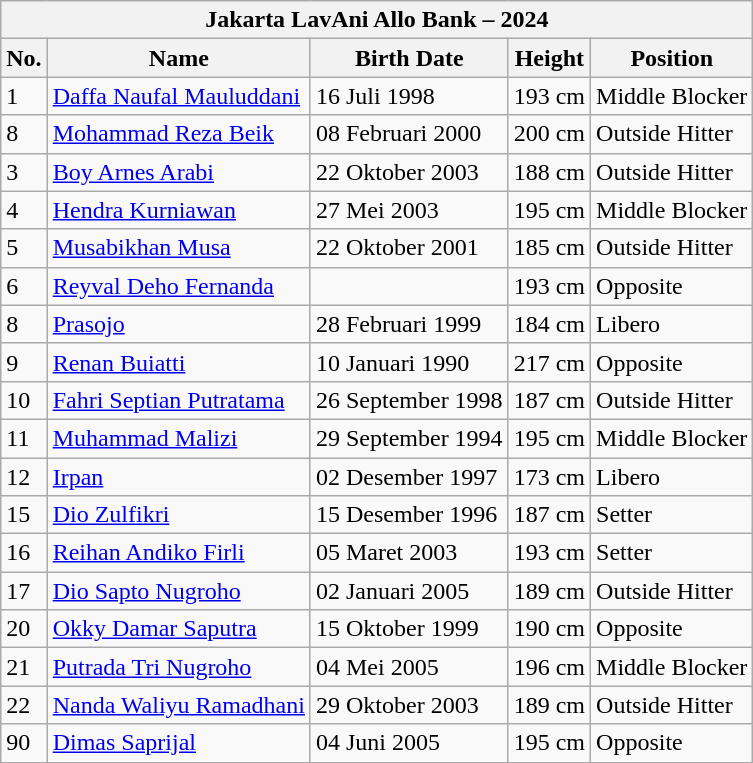<table class="wikitable sortable">
<tr>
<th colspan="9">Jakarta LavAni Allo Bank – 2024</th>
</tr>
<tr>
<th>No.</th>
<th>Name</th>
<th>Birth Date</th>
<th>Height</th>
<th>Position</th>
</tr>
<tr>
<td>1</td>
<td> <a href='#'>Daffa Naufal Mauluddani</a></td>
<td>16 Juli 1998</td>
<td>193 cm</td>
<td>Middle Blocker</td>
</tr>
<tr>
<td>8</td>
<td><a href='#'>Mohammad Reza Beik</a></td>
<td>08 Februari 2000</td>
<td>200 cm</td>
<td>Outside Hitter</td>
</tr>
<tr>
<td>3</td>
<td> <a href='#'>Boy Arnes Arabi</a></td>
<td>22 Oktober 2003</td>
<td>188 cm</td>
<td>Outside Hitter</td>
</tr>
<tr>
<td>4</td>
<td> <a href='#'>Hendra Kurniawan</a></td>
<td>27 Mei 2003</td>
<td>195 cm</td>
<td>Middle Blocker</td>
</tr>
<tr>
<td>5</td>
<td> <a href='#'>Musabikhan Musa</a></td>
<td>22 Oktober 2001</td>
<td>185 cm</td>
<td>Outside Hitter</td>
</tr>
<tr>
<td>6</td>
<td> <a href='#'>Reyval Deho Fernanda</a></td>
<td></td>
<td>193 cm</td>
<td>Opposite</td>
</tr>
<tr>
<td>8</td>
<td> <a href='#'>Prasojo</a></td>
<td>28 Februari 1999</td>
<td>184 cm</td>
<td>Libero</td>
</tr>
<tr>
<td>9</td>
<td> <a href='#'>Renan Buiatti</a></td>
<td>10 Januari 1990</td>
<td>217 cm</td>
<td>Opposite</td>
</tr>
<tr>
<td>10</td>
<td> <a href='#'>Fahri Septian Putratama</a></td>
<td>26 September 1998</td>
<td>187 cm</td>
<td>Outside Hitter</td>
</tr>
<tr>
<td>11</td>
<td><a href='#'>Muhammad Malizi</a></td>
<td>29 September 1994</td>
<td>195 cm</td>
<td>Middle Blocker</td>
</tr>
<tr>
<td>12</td>
<td> <a href='#'>Irpan</a></td>
<td>02 Desember 1997</td>
<td>173 cm</td>
<td>Libero</td>
</tr>
<tr>
<td>15</td>
<td> <a href='#'>Dio Zulfikri</a></td>
<td>15 Desember 1996</td>
<td>187 cm</td>
<td>Setter</td>
</tr>
<tr>
<td>16</td>
<td> <a href='#'>Reihan Andiko Firli</a></td>
<td>05 Maret 2003</td>
<td>193 cm</td>
<td>Setter</td>
</tr>
<tr>
<td>17</td>
<td> <a href='#'>Dio Sapto Nugroho</a></td>
<td>02 Januari 2005</td>
<td>189 cm</td>
<td>Outside Hitter</td>
</tr>
<tr>
<td>20</td>
<td> <a href='#'>Okky Damar Saputra</a></td>
<td>15 Oktober 1999</td>
<td>190 cm</td>
<td>Opposite</td>
</tr>
<tr>
<td>21</td>
<td> <a href='#'>Putrada Tri Nugroho</a></td>
<td>04 Mei 2005</td>
<td>196 cm</td>
<td>Middle Blocker</td>
</tr>
<tr>
<td>22</td>
<td> <a href='#'>Nanda Waliyu Ramadhani</a></td>
<td>29 Oktober 2003</td>
<td>189 cm</td>
<td>Outside Hitter</td>
</tr>
<tr>
<td>90</td>
<td> <a href='#'>Dimas Saprijal</a></td>
<td>04 Juni 2005</td>
<td>195 cm</td>
<td>Opposite</td>
</tr>
</table>
